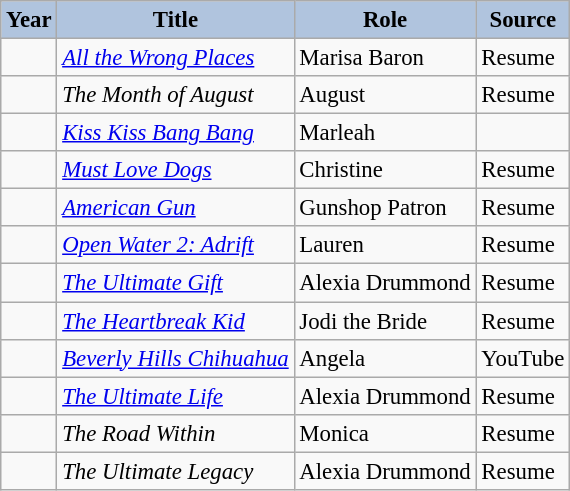<table class="wikitable sortable plainrowheaders" style="width=95%;  font-size: 95%;">
<tr>
<th style="background:#b0c4de;">Year</th>
<th style="background:#b0c4de;">Title</th>
<th style="background:#b0c4de;">Role</th>
<th style="background:#b0c4de;" class="unsortable">Source</th>
</tr>
<tr>
<td></td>
<td><em><a href='#'>All the Wrong Places</a></em></td>
<td>Marisa Baron</td>
<td>Resume</td>
</tr>
<tr>
<td></td>
<td><em>The Month of August</em></td>
<td>August</td>
<td>Resume</td>
</tr>
<tr>
<td></td>
<td><em><a href='#'>Kiss Kiss Bang Bang</a></em></td>
<td>Marleah</td>
<td></td>
</tr>
<tr>
<td></td>
<td><em><a href='#'>Must Love Dogs</a></em></td>
<td>Christine</td>
<td>Resume</td>
</tr>
<tr>
<td></td>
<td><em><a href='#'>American Gun</a></em></td>
<td>Gunshop Patron</td>
<td>Resume</td>
</tr>
<tr>
<td></td>
<td><em><a href='#'>Open Water 2: Adrift</a></em></td>
<td>Lauren</td>
<td>Resume</td>
</tr>
<tr>
<td></td>
<td><em><a href='#'>The Ultimate Gift</a></em></td>
<td>Alexia Drummond</td>
<td>Resume</td>
</tr>
<tr>
<td></td>
<td><em><a href='#'>The Heartbreak Kid</a></em></td>
<td>Jodi the Bride</td>
<td>Resume</td>
</tr>
<tr>
<td></td>
<td><em><a href='#'>Beverly Hills Chihuahua</a></em></td>
<td>Angela</td>
<td>YouTube</td>
</tr>
<tr>
<td></td>
<td><em><a href='#'>The Ultimate Life</a></em></td>
<td>Alexia Drummond</td>
<td>Resume</td>
</tr>
<tr>
<td></td>
<td><em>The Road Within</em></td>
<td>Monica</td>
<td>Resume</td>
</tr>
<tr>
<td></td>
<td><em>The Ultimate Legacy</em></td>
<td>Alexia Drummond</td>
<td>Resume</td>
</tr>
</table>
